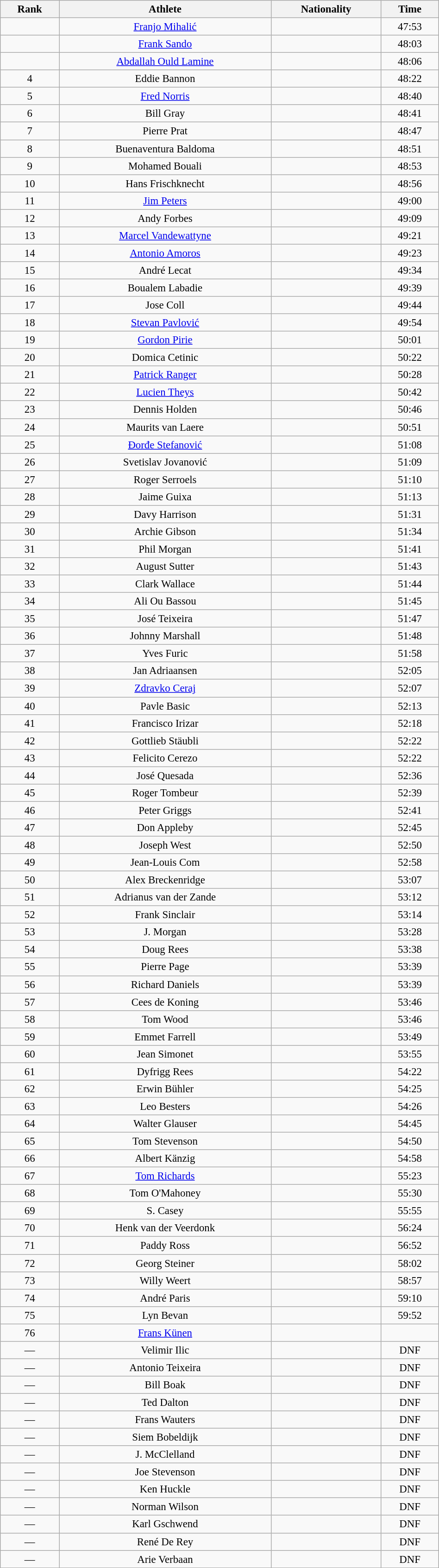<table class="wikitable sortable" style=" text-align:center; font-size:95%;" width="50%">
<tr>
<th>Rank</th>
<th>Athlete</th>
<th>Nationality</th>
<th>Time</th>
</tr>
<tr>
<td align=center></td>
<td><a href='#'>Franjo Mihalić</a></td>
<td></td>
<td>47:53</td>
</tr>
<tr>
<td align=center></td>
<td><a href='#'>Frank Sando</a></td>
<td></td>
<td>48:03</td>
</tr>
<tr>
<td align=center></td>
<td><a href='#'>Abdallah Ould Lamine</a></td>
<td></td>
<td>48:06</td>
</tr>
<tr>
<td align=center>4</td>
<td>Eddie Bannon</td>
<td></td>
<td>48:22</td>
</tr>
<tr>
<td align=center>5</td>
<td><a href='#'>Fred Norris</a></td>
<td></td>
<td>48:40</td>
</tr>
<tr>
<td align=center>6</td>
<td>Bill Gray</td>
<td></td>
<td>48:41</td>
</tr>
<tr>
<td align=center>7</td>
<td>Pierre Prat</td>
<td></td>
<td>48:47</td>
</tr>
<tr>
<td align=center>8</td>
<td>Buenaventura Baldoma</td>
<td></td>
<td>48:51</td>
</tr>
<tr>
<td align=center>9</td>
<td>Mohamed Bouali</td>
<td></td>
<td>48:53</td>
</tr>
<tr>
<td align=center>10</td>
<td>Hans Frischknecht</td>
<td></td>
<td>48:56</td>
</tr>
<tr>
<td align=center>11</td>
<td><a href='#'>Jim Peters</a></td>
<td></td>
<td>49:00</td>
</tr>
<tr>
<td align=center>12</td>
<td>Andy Forbes</td>
<td></td>
<td>49:09</td>
</tr>
<tr>
<td align=center>13</td>
<td><a href='#'>Marcel Vandewattyne</a></td>
<td></td>
<td>49:21</td>
</tr>
<tr>
<td align=center>14</td>
<td><a href='#'>Antonio Amoros</a></td>
<td></td>
<td>49:23</td>
</tr>
<tr>
<td align=center>15</td>
<td>André Lecat</td>
<td></td>
<td>49:34</td>
</tr>
<tr>
<td align=center>16</td>
<td>Boualem Labadie</td>
<td></td>
<td>49:39</td>
</tr>
<tr>
<td align=center>17</td>
<td>Jose Coll</td>
<td></td>
<td>49:44</td>
</tr>
<tr>
<td align=center>18</td>
<td><a href='#'>Stevan Pavlović</a></td>
<td></td>
<td>49:54</td>
</tr>
<tr>
<td align=center>19</td>
<td><a href='#'>Gordon Pirie</a></td>
<td></td>
<td>50:01</td>
</tr>
<tr>
<td align=center>20</td>
<td>Domica Cetinic</td>
<td></td>
<td>50:22</td>
</tr>
<tr>
<td align=center>21</td>
<td><a href='#'>Patrick Ranger</a></td>
<td></td>
<td>50:28</td>
</tr>
<tr>
<td align=center>22</td>
<td><a href='#'>Lucien Theys</a></td>
<td></td>
<td>50:42</td>
</tr>
<tr>
<td align=center>23</td>
<td>Dennis Holden</td>
<td></td>
<td>50:46</td>
</tr>
<tr>
<td align=center>24</td>
<td>Maurits van Laere</td>
<td></td>
<td>50:51</td>
</tr>
<tr>
<td align=center>25</td>
<td><a href='#'>Đorđe Stefanović</a></td>
<td></td>
<td>51:08</td>
</tr>
<tr>
<td align=center>26</td>
<td>Svetislav Jovanović</td>
<td></td>
<td>51:09</td>
</tr>
<tr>
<td align=center>27</td>
<td>Roger Serroels</td>
<td></td>
<td>51:10</td>
</tr>
<tr>
<td align=center>28</td>
<td>Jaime Guixa</td>
<td></td>
<td>51:13</td>
</tr>
<tr>
<td align=center>29</td>
<td>Davy Harrison</td>
<td></td>
<td>51:31</td>
</tr>
<tr>
<td align=center>30</td>
<td>Archie Gibson</td>
<td></td>
<td>51:34</td>
</tr>
<tr>
<td align=center>31</td>
<td>Phil Morgan</td>
<td></td>
<td>51:41</td>
</tr>
<tr>
<td align=center>32</td>
<td>August Sutter</td>
<td></td>
<td>51:43</td>
</tr>
<tr>
<td align=center>33</td>
<td>Clark Wallace</td>
<td></td>
<td>51:44</td>
</tr>
<tr>
<td align=center>34</td>
<td>Ali Ou Bassou</td>
<td></td>
<td>51:45</td>
</tr>
<tr>
<td align=center>35</td>
<td>José Teixeira</td>
<td></td>
<td>51:47</td>
</tr>
<tr>
<td align=center>36</td>
<td>Johnny Marshall</td>
<td></td>
<td>51:48</td>
</tr>
<tr>
<td align=center>37</td>
<td>Yves Furic</td>
<td></td>
<td>51:58</td>
</tr>
<tr>
<td align=center>38</td>
<td>Jan Adriaansen</td>
<td></td>
<td>52:05</td>
</tr>
<tr>
<td align=center>39</td>
<td><a href='#'>Zdravko Ceraj</a></td>
<td></td>
<td>52:07</td>
</tr>
<tr>
<td align=center>40</td>
<td>Pavle Basic</td>
<td></td>
<td>52:13</td>
</tr>
<tr>
<td align=center>41</td>
<td>Francisco Irizar</td>
<td></td>
<td>52:18</td>
</tr>
<tr>
<td align=center>42</td>
<td>Gottlieb Stäubli</td>
<td></td>
<td>52:22</td>
</tr>
<tr>
<td align=center>43</td>
<td>Felicito Cerezo</td>
<td></td>
<td>52:22</td>
</tr>
<tr>
<td align=center>44</td>
<td>José Quesada</td>
<td></td>
<td>52:36</td>
</tr>
<tr>
<td align=center>45</td>
<td>Roger Tombeur</td>
<td></td>
<td>52:39</td>
</tr>
<tr>
<td align=center>46</td>
<td>Peter Griggs</td>
<td></td>
<td>52:41</td>
</tr>
<tr>
<td align=center>47</td>
<td>Don Appleby</td>
<td></td>
<td>52:45</td>
</tr>
<tr>
<td align=center>48</td>
<td>Joseph West</td>
<td></td>
<td>52:50</td>
</tr>
<tr>
<td align=center>49</td>
<td>Jean-Louis Com</td>
<td></td>
<td>52:58</td>
</tr>
<tr>
<td align=center>50</td>
<td>Alex Breckenridge</td>
<td></td>
<td>53:07</td>
</tr>
<tr>
<td align=center>51</td>
<td>Adrianus van der Zande</td>
<td></td>
<td>53:12</td>
</tr>
<tr>
<td align=center>52</td>
<td>Frank Sinclair</td>
<td></td>
<td>53:14</td>
</tr>
<tr>
<td align=center>53</td>
<td>J. Morgan</td>
<td></td>
<td>53:28</td>
</tr>
<tr>
<td align=center>54</td>
<td>Doug Rees</td>
<td></td>
<td>53:38</td>
</tr>
<tr>
<td align=center>55</td>
<td>Pierre Page</td>
<td></td>
<td>53:39</td>
</tr>
<tr>
<td align=center>56</td>
<td>Richard Daniels</td>
<td></td>
<td>53:39</td>
</tr>
<tr>
<td align=center>57</td>
<td>Cees de Koning</td>
<td></td>
<td>53:46</td>
</tr>
<tr>
<td align=center>58</td>
<td>Tom Wood</td>
<td></td>
<td>53:46</td>
</tr>
<tr>
<td align=center>59</td>
<td>Emmet Farrell</td>
<td></td>
<td>53:49</td>
</tr>
<tr>
<td align=center>60</td>
<td>Jean Simonet</td>
<td></td>
<td>53:55</td>
</tr>
<tr>
<td align=center>61</td>
<td>Dyfrigg Rees</td>
<td></td>
<td>54:22</td>
</tr>
<tr>
<td align=center>62</td>
<td>Erwin Bühler</td>
<td></td>
<td>54:25</td>
</tr>
<tr>
<td align=center>63</td>
<td>Leo Besters</td>
<td></td>
<td>54:26</td>
</tr>
<tr>
<td align=center>64</td>
<td>Walter Glauser</td>
<td></td>
<td>54:45</td>
</tr>
<tr>
<td align=center>65</td>
<td>Tom Stevenson</td>
<td></td>
<td>54:50</td>
</tr>
<tr>
<td align=center>66</td>
<td>Albert Känzig</td>
<td></td>
<td>54:58</td>
</tr>
<tr>
<td align=center>67</td>
<td><a href='#'>Tom Richards</a></td>
<td></td>
<td>55:23</td>
</tr>
<tr>
<td align=center>68</td>
<td>Tom O'Mahoney</td>
<td></td>
<td>55:30</td>
</tr>
<tr>
<td align=center>69</td>
<td>S. Casey</td>
<td></td>
<td>55:55</td>
</tr>
<tr>
<td align=center>70</td>
<td>Henk van der Veerdonk</td>
<td></td>
<td>56:24</td>
</tr>
<tr>
<td align=center>71</td>
<td>Paddy Ross</td>
<td></td>
<td>56:52</td>
</tr>
<tr>
<td align=center>72</td>
<td>Georg Steiner</td>
<td></td>
<td>58:02</td>
</tr>
<tr>
<td align=center>73</td>
<td>Willy Weert</td>
<td></td>
<td>58:57</td>
</tr>
<tr>
<td align=center>74</td>
<td>André Paris</td>
<td></td>
<td>59:10</td>
</tr>
<tr>
<td align=center>75</td>
<td>Lyn Bevan</td>
<td></td>
<td>59:52</td>
</tr>
<tr>
<td align=center>76</td>
<td><a href='#'>Frans Künen</a></td>
<td></td>
<td></td>
</tr>
<tr>
<td align=center>—</td>
<td>Velimir Ilic</td>
<td></td>
<td>DNF</td>
</tr>
<tr>
<td align=center>—</td>
<td>Antonio Teixeira</td>
<td></td>
<td>DNF</td>
</tr>
<tr>
<td align=center>—</td>
<td>Bill Boak</td>
<td></td>
<td>DNF</td>
</tr>
<tr>
<td align=center>—</td>
<td>Ted Dalton</td>
<td></td>
<td>DNF</td>
</tr>
<tr>
<td align=center>—</td>
<td>Frans Wauters</td>
<td></td>
<td>DNF</td>
</tr>
<tr>
<td align=center>—</td>
<td>Siem Bobeldijk</td>
<td></td>
<td>DNF</td>
</tr>
<tr>
<td align=center>—</td>
<td>J. McClelland</td>
<td></td>
<td>DNF</td>
</tr>
<tr>
<td align=center>—</td>
<td>Joe Stevenson</td>
<td></td>
<td>DNF</td>
</tr>
<tr>
<td align=center>—</td>
<td>Ken Huckle</td>
<td></td>
<td>DNF</td>
</tr>
<tr>
<td align=center>—</td>
<td>Norman Wilson</td>
<td></td>
<td>DNF</td>
</tr>
<tr>
<td align=center>—</td>
<td>Karl Gschwend</td>
<td></td>
<td>DNF</td>
</tr>
<tr>
<td align=center>—</td>
<td>René De Rey</td>
<td></td>
<td>DNF</td>
</tr>
<tr>
<td align=center>—</td>
<td>Arie Verbaan</td>
<td></td>
<td>DNF</td>
</tr>
</table>
